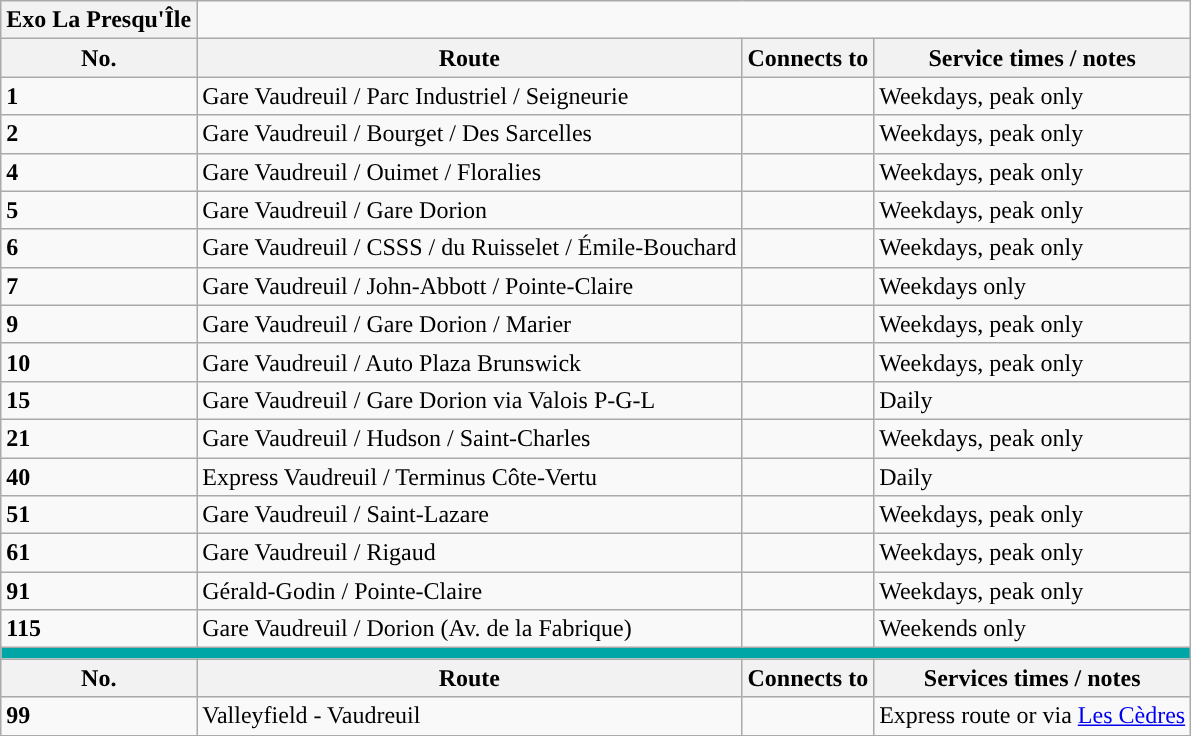<table align=center class="wikitable">
<tr>
<th style="background: #">Exo La Presqu'Île</th>
</tr>
<tr>
<th>No.</th>
<th>Route</th>
<th>Connects to</th>
<th>Service times / notes</th>
</tr>
<tr>
<td {{border> <strong>1</strong></td>
<td>Gare Vaudreuil / Parc Industriel / Seigneurie</td>
<td></td>
<td>Weekdays, peak only</td>
</tr>
<tr>
<td {{border> <strong>2</strong></td>
<td>Gare Vaudreuil / Bourget / Des Sarcelles</td>
<td></td>
<td>Weekdays, peak only</td>
</tr>
<tr>
<td {{border> <strong>4</strong></td>
<td>Gare Vaudreuil / Ouimet / Floralies</td>
<td></td>
<td>Weekdays, peak only</td>
</tr>
<tr>
<td {{border> <strong>5</strong></td>
<td>Gare Vaudreuil / Gare Dorion</td>
<td></td>
<td>Weekdays, peak only</td>
</tr>
<tr>
<td {{border> <strong>6</strong></td>
<td>Gare Vaudreuil / CSSS / du Ruisselet / Émile-Bouchard</td>
<td></td>
<td>Weekdays, peak only</td>
</tr>
<tr>
<td {{border> <strong>7</strong></td>
<td>Gare Vaudreuil / John-Abbott / Pointe-Claire</td>
<td></td>
<td>Weekdays only</td>
</tr>
<tr>
<td {{border> <strong>9</strong></td>
<td>Gare Vaudreuil / Gare Dorion / Marier</td>
<td></td>
<td>Weekdays, peak only</td>
</tr>
<tr>
<td {{border> <strong>10</strong></td>
<td>Gare Vaudreuil / Auto Plaza Brunswick</td>
<td></td>
<td>Weekdays, peak only</td>
</tr>
<tr>
<td {{border> <strong>15</strong></td>
<td>Gare Vaudreuil / Gare Dorion via Valois P-G-L</td>
<td></td>
<td>Daily</td>
</tr>
<tr>
<td {{border> <strong>21</strong></td>
<td>Gare Vaudreuil / Hudson / Saint-Charles</td>
<td></td>
<td>Weekdays, peak only</td>
</tr>
<tr>
<td {{border> <strong>40</strong></td>
<td>Express Vaudreuil / Terminus Côte-Vertu</td>
<td></td>
<td>Daily</td>
</tr>
<tr>
<td {{border> <strong>51</strong></td>
<td>Gare Vaudreuil / Saint-Lazare</td>
<td></td>
<td>Weekdays, peak only</td>
</tr>
<tr>
<td {{border> <strong>61</strong></td>
<td>Gare Vaudreuil / Rigaud</td>
<td></td>
<td>Weekdays, peak only</td>
</tr>
<tr>
<td {{border> <strong>91</strong></td>
<td>Gérald-Godin / Pointe-Claire</td>
<td></td>
<td>Weekdays, peak only</td>
</tr>
<tr>
<td {{border> <strong>115</strong></td>
<td>Gare Vaudreuil / Dorion (Av. de la Fabrique)</td>
<td></td>
<td>Weekends only</td>
</tr>
<tr>
<th style="background: #00A6A6; " Colspan="4"></th>
</tr>
<tr>
<th>No.</th>
<th>Route</th>
<th>Connects to</th>
<th>Services times / notes</th>
</tr>
<tr>
<td><strong>99</strong></td>
<td>Valleyfield - Vaudreuil</td>
<td></td>
<td>Express route or via <a href='#'>Les Cèdres</a></td>
</tr>
<tr>
</tr>
</table>
